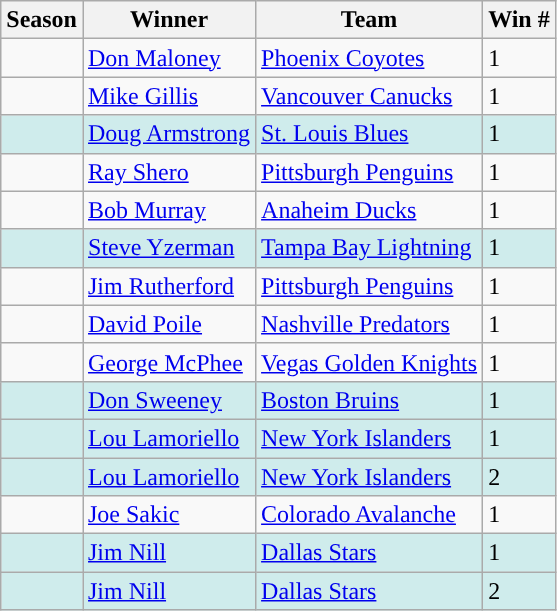<table class="wikitable sortable" style="margin: 1em 1em 1em 0; background: ">
<tr>
<th style="background: ">Season</th>
<th style="background: ">Winner</th>
<th style="background: ">Team</th>
<th style="background: ">Win #</th>
</tr>
<tr>
<td></td>
<td><a href='#'>Don Maloney</a></td>
<td><a href='#'>Phoenix Coyotes</a></td>
<td>1</td>
</tr>
<tr>
<td></td>
<td><a href='#'>Mike Gillis</a></td>
<td><a href='#'>Vancouver Canucks</a></td>
<td>1</td>
</tr>
<tr bgcolor="#CFECEC">
<td></td>
<td><a href='#'>Doug Armstrong</a></td>
<td><a href='#'>St. Louis Blues</a></td>
<td>1</td>
</tr>
<tr>
<td></td>
<td><a href='#'>Ray Shero</a></td>
<td><a href='#'>Pittsburgh Penguins</a></td>
<td>1</td>
</tr>
<tr>
<td></td>
<td><a href='#'>Bob Murray</a></td>
<td><a href='#'>Anaheim Ducks</a></td>
<td>1</td>
</tr>
<tr bgcolor="#CFECEC">
<td></td>
<td><a href='#'>Steve Yzerman</a></td>
<td><a href='#'>Tampa Bay Lightning</a></td>
<td>1</td>
</tr>
<tr>
<td></td>
<td><a href='#'>Jim Rutherford</a></td>
<td><a href='#'>Pittsburgh Penguins</a></td>
<td>1</td>
</tr>
<tr>
<td></td>
<td><a href='#'>David Poile</a></td>
<td><a href='#'>Nashville Predators</a></td>
<td>1</td>
</tr>
<tr>
<td></td>
<td><a href='#'>George McPhee</a></td>
<td><a href='#'>Vegas Golden Knights</a></td>
<td>1</td>
</tr>
<tr bgcolor="#CFECEC">
<td></td>
<td><a href='#'>Don Sweeney</a></td>
<td><a href='#'>Boston Bruins</a></td>
<td>1</td>
</tr>
<tr bgcolor="#CFECEC">
<td></td>
<td><a href='#'>Lou Lamoriello</a></td>
<td><a href='#'>New York Islanders</a></td>
<td>1</td>
</tr>
<tr bgcolor="#CFECEC">
<td></td>
<td><a href='#'>Lou Lamoriello</a></td>
<td><a href='#'>New York Islanders</a></td>
<td>2</td>
</tr>
<tr>
<td></td>
<td><a href='#'>Joe Sakic</a></td>
<td><a href='#'>Colorado Avalanche</a></td>
<td>1</td>
</tr>
<tr bgcolor="#CFECEC">
<td></td>
<td><a href='#'>Jim Nill</a></td>
<td><a href='#'>Dallas Stars</a></td>
<td>1</td>
</tr>
<tr bgcolor="#CFECEC">
<td></td>
<td><a href='#'>Jim Nill</a></td>
<td><a href='#'>Dallas Stars</a></td>
<td>2</td>
</tr>
</table>
